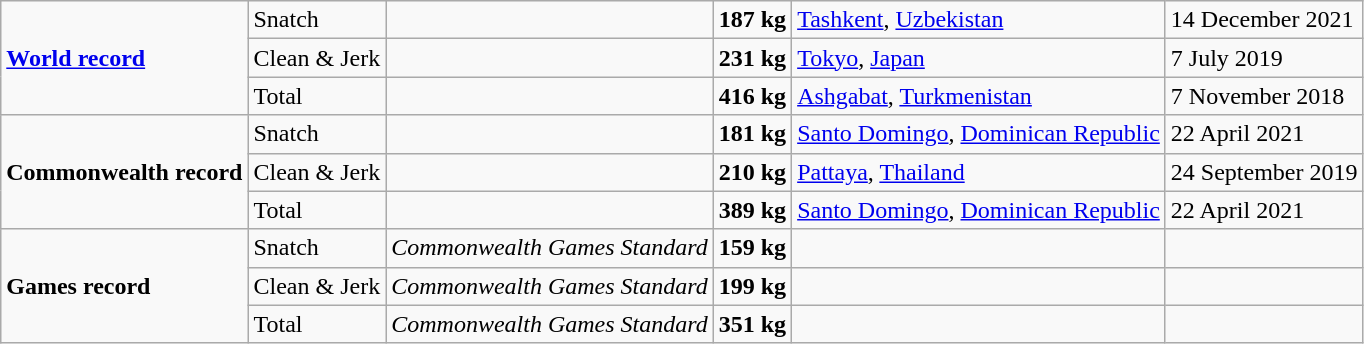<table class="wikitable">
<tr>
<td rowspan=3><strong><a href='#'>World record</a></strong></td>
<td>Snatch</td>
<td></td>
<td><strong>187 kg</strong></td>
<td><a href='#'>Tashkent</a>, <a href='#'>Uzbekistan</a></td>
<td>14 December 2021</td>
</tr>
<tr>
<td>Clean & Jerk</td>
<td></td>
<td><strong>231 kg</strong></td>
<td><a href='#'>Tokyo</a>, <a href='#'>Japan</a></td>
<td>7 July 2019</td>
</tr>
<tr>
<td>Total</td>
<td></td>
<td><strong>416 kg</strong></td>
<td><a href='#'>Ashgabat</a>, <a href='#'>Turkmenistan</a></td>
<td>7 November 2018</td>
</tr>
<tr>
<td rowspan=3><strong>Commonwealth record</strong></td>
<td>Snatch</td>
<td></td>
<td><strong>181 kg</strong></td>
<td><a href='#'>Santo Domingo</a>, <a href='#'>Dominican Republic</a></td>
<td>22 April 2021</td>
</tr>
<tr>
<td>Clean & Jerk</td>
<td></td>
<td><strong>210 kg</strong></td>
<td><a href='#'>Pattaya</a>, <a href='#'>Thailand</a></td>
<td>24 September 2019</td>
</tr>
<tr>
<td>Total</td>
<td></td>
<td><strong>389 kg</strong></td>
<td><a href='#'>Santo Domingo</a>, <a href='#'>Dominican Republic</a></td>
<td>22 April 2021</td>
</tr>
<tr>
<td rowspan=3><strong>Games record</strong></td>
<td>Snatch</td>
<td><em>Commonwealth Games Standard</em></td>
<td><strong>159 kg</strong></td>
<td></td>
<td></td>
</tr>
<tr>
<td>Clean & Jerk</td>
<td><em>Commonwealth Games Standard</em></td>
<td><strong>199 kg</strong></td>
<td></td>
<td></td>
</tr>
<tr>
<td>Total</td>
<td><em>Commonwealth Games Standard</em></td>
<td><strong>351 kg</strong></td>
<td></td>
<td></td>
</tr>
</table>
